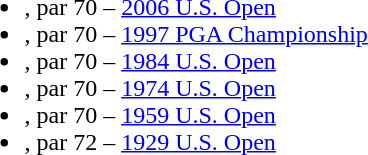<table>
<tr>
<td><br><ul><li>, par 70 – <a href='#'>2006 U.S. Open</a></li><li>, par 70 – <a href='#'>1997 PGA Championship</a></li><li>, par 70 – <a href='#'>1984 U.S. Open</a></li><li>, par 70 – <a href='#'>1974 U.S. Open</a></li><li>, par 70 – <a href='#'>1959 U.S. Open</a></li><li>, par 72 – <a href='#'>1929 U.S. Open</a></li></ul></td>
</tr>
</table>
